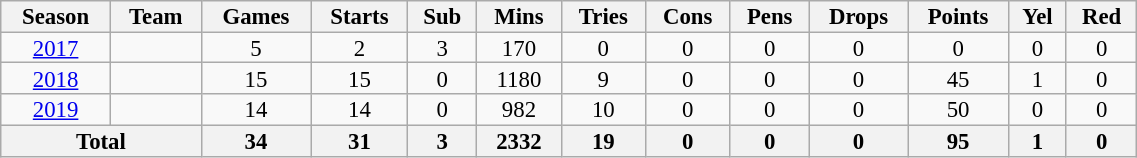<table class="wikitable" style="text-align:center; line-height:90%; font-size:95%; width:60%;">
<tr>
<th>Season</th>
<th>Team</th>
<th>Games</th>
<th>Starts</th>
<th>Sub</th>
<th>Mins</th>
<th>Tries</th>
<th>Cons</th>
<th>Pens</th>
<th>Drops</th>
<th>Points</th>
<th>Yel</th>
<th>Red</th>
</tr>
<tr>
<td><a href='#'>2017</a></td>
<td></td>
<td>5</td>
<td>2</td>
<td>3</td>
<td>170</td>
<td>0</td>
<td>0</td>
<td>0</td>
<td>0</td>
<td>0</td>
<td>0</td>
<td>0</td>
</tr>
<tr>
<td><a href='#'>2018</a></td>
<td></td>
<td>15</td>
<td>15</td>
<td>0</td>
<td>1180</td>
<td>9</td>
<td>0</td>
<td>0</td>
<td>0</td>
<td>45</td>
<td>1</td>
<td>0</td>
</tr>
<tr>
<td><a href='#'>2019</a></td>
<td></td>
<td>14</td>
<td>14</td>
<td>0</td>
<td>982</td>
<td>10</td>
<td>0</td>
<td>0</td>
<td>0</td>
<td>50</td>
<td>0</td>
<td>0</td>
</tr>
<tr>
<th colspan="2">Total</th>
<th>34</th>
<th>31</th>
<th>3</th>
<th>2332</th>
<th>19</th>
<th>0</th>
<th>0</th>
<th>0</th>
<th>95</th>
<th>1</th>
<th>0</th>
</tr>
</table>
